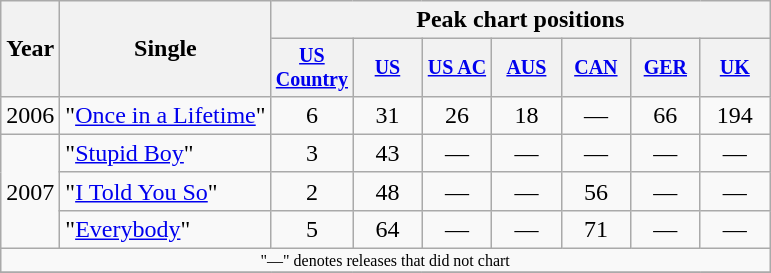<table class="wikitable" style="text-align:center;">
<tr>
<th rowspan="2">Year</th>
<th rowspan="2">Single</th>
<th colspan="7">Peak chart positions</th>
</tr>
<tr style="font-size:smaller;">
<th width="40"><a href='#'>US Country</a></th>
<th width="40"><a href='#'>US</a></th>
<th width="40"><a href='#'>US AC</a></th>
<th width="40"><a href='#'>AUS</a></th>
<th width="40"><a href='#'>CAN</a></th>
<th width="40"><a href='#'>GER</a></th>
<th width="40"><a href='#'>UK</a></th>
</tr>
<tr>
<td>2006</td>
<td align="left">"<a href='#'>Once in a Lifetime</a>"</td>
<td>6</td>
<td>31</td>
<td>26</td>
<td>18</td>
<td>—</td>
<td>66</td>
<td>194</td>
</tr>
<tr>
<td rowspan="3">2007</td>
<td align="left">"<a href='#'>Stupid Boy</a>"</td>
<td>3</td>
<td>43</td>
<td>—</td>
<td>—</td>
<td>—</td>
<td>—</td>
<td>—</td>
</tr>
<tr>
<td align="left">"<a href='#'>I Told You So</a>"</td>
<td>2</td>
<td>48</td>
<td>—</td>
<td>—</td>
<td>56</td>
<td>—</td>
<td>—</td>
</tr>
<tr>
<td align="left">"<a href='#'>Everybody</a>"</td>
<td>5</td>
<td>64</td>
<td>—</td>
<td>—</td>
<td>71</td>
<td>—</td>
<td>—</td>
</tr>
<tr>
<td colspan="9" style="font-size:8pt">"—" denotes releases that did not chart</td>
</tr>
<tr>
</tr>
</table>
